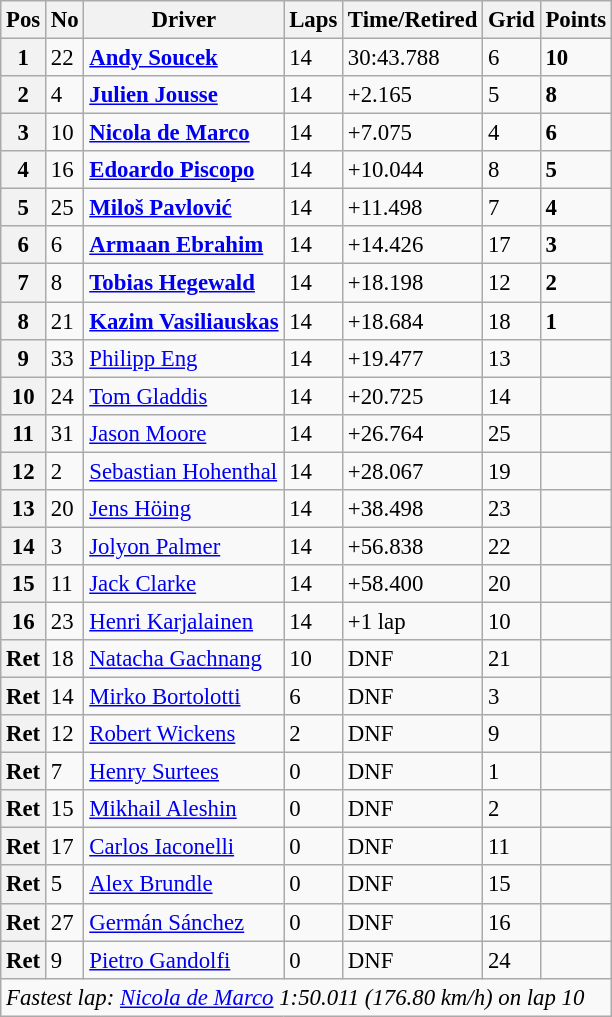<table class="wikitable" style="font-size:95%">
<tr>
<th>Pos</th>
<th>No</th>
<th>Driver</th>
<th>Laps</th>
<th>Time/Retired</th>
<th>Grid</th>
<th>Points</th>
</tr>
<tr>
<th>1</th>
<td>22</td>
<td> <strong><a href='#'>Andy Soucek</a></strong></td>
<td>14</td>
<td>30:43.788</td>
<td>6</td>
<td><strong>10</strong></td>
</tr>
<tr>
<th>2</th>
<td>4</td>
<td> <strong><a href='#'>Julien Jousse</a></strong></td>
<td>14</td>
<td>+2.165</td>
<td>5</td>
<td><strong>8</strong></td>
</tr>
<tr>
<th>3</th>
<td>10</td>
<td> <strong><a href='#'>Nicola de Marco</a></strong></td>
<td>14</td>
<td>+7.075</td>
<td>4</td>
<td><strong>6</strong></td>
</tr>
<tr>
<th>4</th>
<td>16</td>
<td> <strong><a href='#'>Edoardo Piscopo</a></strong></td>
<td>14</td>
<td>+10.044</td>
<td>8</td>
<td><strong>5</strong></td>
</tr>
<tr>
<th>5</th>
<td>25</td>
<td> <strong><a href='#'>Miloš Pavlović</a></strong></td>
<td>14</td>
<td>+11.498</td>
<td>7</td>
<td><strong>4</strong></td>
</tr>
<tr>
<th>6</th>
<td>6</td>
<td><strong> <a href='#'>Armaan Ebrahim</a></strong></td>
<td>14</td>
<td>+14.426</td>
<td>17</td>
<td><strong>3</strong></td>
</tr>
<tr>
<th>7</th>
<td>8</td>
<td> <strong><a href='#'>Tobias Hegewald</a></strong></td>
<td>14</td>
<td>+18.198</td>
<td>12</td>
<td><strong>2</strong></td>
</tr>
<tr>
<th>8</th>
<td>21</td>
<td> <strong><a href='#'>Kazim Vasiliauskas</a></strong></td>
<td>14</td>
<td>+18.684</td>
<td>18</td>
<td><strong>1</strong></td>
</tr>
<tr>
<th>9</th>
<td>33</td>
<td> <a href='#'>Philipp Eng</a></td>
<td>14</td>
<td>+19.477</td>
<td>13</td>
<td></td>
</tr>
<tr>
<th>10</th>
<td>24</td>
<td> <a href='#'>Tom Gladdis</a></td>
<td>14</td>
<td>+20.725</td>
<td>14</td>
<td></td>
</tr>
<tr>
<th>11</th>
<td>31</td>
<td> <a href='#'>Jason Moore</a></td>
<td>14</td>
<td>+26.764</td>
<td>25</td>
<td></td>
</tr>
<tr>
<th>12</th>
<td>2</td>
<td> <a href='#'>Sebastian Hohenthal</a></td>
<td>14</td>
<td>+28.067</td>
<td>19</td>
<td></td>
</tr>
<tr>
<th>13</th>
<td>20</td>
<td> <a href='#'>Jens Höing</a></td>
<td>14</td>
<td>+38.498</td>
<td>23</td>
<td></td>
</tr>
<tr>
<th>14</th>
<td>3</td>
<td> <a href='#'>Jolyon Palmer</a></td>
<td>14</td>
<td>+56.838</td>
<td>22</td>
<td></td>
</tr>
<tr>
<th>15</th>
<td>11</td>
<td> <a href='#'>Jack Clarke</a></td>
<td>14</td>
<td>+58.400</td>
<td>20</td>
<td></td>
</tr>
<tr>
<th>16</th>
<td>23</td>
<td> <a href='#'>Henri Karjalainen</a></td>
<td>14</td>
<td>+1 lap</td>
<td>10</td>
<td></td>
</tr>
<tr>
<th>Ret</th>
<td>18</td>
<td> <a href='#'>Natacha Gachnang</a></td>
<td>10</td>
<td>DNF</td>
<td>21</td>
<td></td>
</tr>
<tr>
<th>Ret</th>
<td>14</td>
<td> <a href='#'>Mirko Bortolotti</a></td>
<td>6</td>
<td>DNF</td>
<td>3</td>
<td></td>
</tr>
<tr>
<th>Ret</th>
<td>12</td>
<td> <a href='#'>Robert Wickens</a></td>
<td>2</td>
<td>DNF</td>
<td>9</td>
<td></td>
</tr>
<tr>
<th>Ret</th>
<td>7</td>
<td> <a href='#'>Henry Surtees</a></td>
<td>0</td>
<td>DNF</td>
<td>1</td>
<td></td>
</tr>
<tr>
<th>Ret</th>
<td>15</td>
<td> <a href='#'>Mikhail Aleshin</a></td>
<td>0</td>
<td>DNF</td>
<td>2</td>
<td></td>
</tr>
<tr>
<th>Ret</th>
<td>17</td>
<td> <a href='#'>Carlos Iaconelli</a></td>
<td>0</td>
<td>DNF</td>
<td>11</td>
<td></td>
</tr>
<tr>
<th>Ret</th>
<td>5</td>
<td> <a href='#'>Alex Brundle</a></td>
<td>0</td>
<td>DNF</td>
<td>15</td>
<td></td>
</tr>
<tr>
<th>Ret</th>
<td>27</td>
<td> <a href='#'>Germán Sánchez</a></td>
<td>0</td>
<td>DNF</td>
<td>16</td>
<td></td>
</tr>
<tr>
<th>Ret</th>
<td>9</td>
<td> <a href='#'>Pietro Gandolfi</a></td>
<td>0</td>
<td>DNF</td>
<td>24</td>
<td></td>
</tr>
<tr>
<td colspan=8><em>Fastest lap: <a href='#'>Nicola de Marco</a> 1:50.011 (176.80 km/h) on lap 10</em></td>
</tr>
</table>
